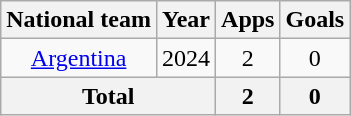<table class="wikitable" style="text-align:center">
<tr>
<th>National team</th>
<th>Year</th>
<th>Apps</th>
<th>Goals</th>
</tr>
<tr>
<td><a href='#'>Argentina</a></td>
<td>2024</td>
<td>2</td>
<td>0</td>
</tr>
<tr>
<th colspan="2">Total</th>
<th>2</th>
<th>0</th>
</tr>
</table>
